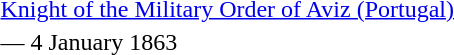<table>
<tr>
<td rowspan=2 style="width:60px; vertical-align:top;"></td>
<td><a href='#'>Knight of the Military Order of Aviz (Portugal)</a></td>
</tr>
<tr>
<td>— 4 January 1863</td>
</tr>
</table>
